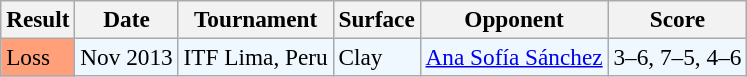<table class="sortable wikitable" style=font-size:97%>
<tr>
<th>Result</th>
<th>Date</th>
<th>Tournament</th>
<th>Surface</th>
<th>Opponent</th>
<th>Score</th>
</tr>
<tr style="background:#f0f8ff;">
<td style="background:#ffa07a;">Loss</td>
<td>Nov 2013</td>
<td>ITF Lima, Peru</td>
<td>Clay</td>
<td> <a href='#'>Ana Sofía Sánchez</a></td>
<td>3–6, 7–5, 4–6</td>
</tr>
</table>
